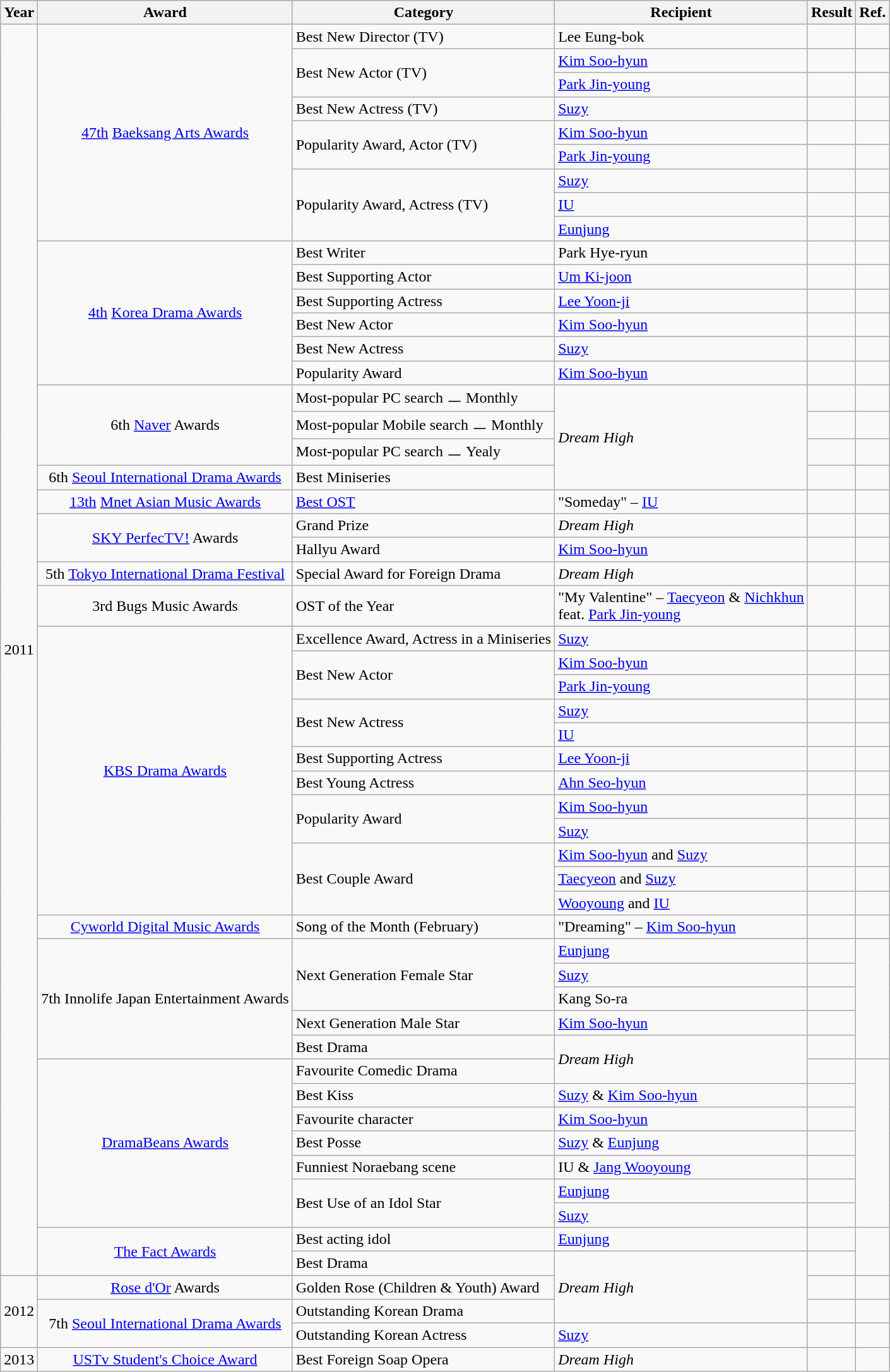<table class="wikitable">
<tr>
<th>Year</th>
<th>Award</th>
<th>Category</th>
<th>Recipient</th>
<th>Result</th>
<th>Ref.</th>
</tr>
<tr>
<td rowspan="51" style="text-align:center;">2011</td>
<td rowspan="9" style="text-align:center;"><a href='#'>47th</a> <a href='#'>Baeksang Arts Awards</a></td>
<td>Best New Director (TV)</td>
<td>Lee Eung-bok</td>
<td></td>
<td></td>
</tr>
<tr>
<td rowspan="2">Best New Actor (TV)</td>
<td><a href='#'>Kim Soo-hyun</a></td>
<td></td>
<td></td>
</tr>
<tr>
<td><a href='#'>Park Jin-young</a></td>
<td></td>
<td></td>
</tr>
<tr>
<td>Best New Actress (TV)</td>
<td><a href='#'>Suzy</a></td>
<td></td>
<td></td>
</tr>
<tr>
<td rowspan="2">Popularity Award, Actor (TV)</td>
<td><a href='#'>Kim Soo-hyun</a></td>
<td></td>
<td></td>
</tr>
<tr>
<td><a href='#'>Park Jin-young</a></td>
<td></td>
<td></td>
</tr>
<tr>
<td rowspan="3">Popularity Award, Actress (TV)</td>
<td><a href='#'>Suzy</a></td>
<td></td>
<td></td>
</tr>
<tr>
<td><a href='#'>IU</a></td>
<td></td>
<td></td>
</tr>
<tr>
<td><a href='#'>Eunjung</a></td>
<td></td>
<td></td>
</tr>
<tr>
<td rowspan="6" style="text-align:center;"><a href='#'>4th</a> <a href='#'>Korea Drama Awards</a></td>
<td>Best Writer</td>
<td>Park Hye-ryun</td>
<td></td>
<td></td>
</tr>
<tr>
<td>Best Supporting Actor</td>
<td><a href='#'>Um Ki-joon</a></td>
<td></td>
<td></td>
</tr>
<tr>
<td>Best Supporting Actress</td>
<td><a href='#'>Lee Yoon-ji</a></td>
<td></td>
<td></td>
</tr>
<tr>
<td>Best New Actor</td>
<td><a href='#'>Kim Soo-hyun</a></td>
<td></td>
<td></td>
</tr>
<tr>
<td>Best New Actress</td>
<td><a href='#'>Suzy</a></td>
<td></td>
<td></td>
</tr>
<tr>
<td>Popularity Award</td>
<td><a href='#'>Kim Soo-hyun</a></td>
<td></td>
<td></td>
</tr>
<tr>
<td rowspan="3"  style="text-align:center;">6th <a href='#'>Naver</a> Awards</td>
<td>Most-popular PC search ㅡ Monthly</td>
<td rowspan="4"><em>Dream High</em></td>
<td></td>
<td></td>
</tr>
<tr>
<td>Most-popular Mobile search ㅡ Monthly</td>
<td></td>
<td></td>
</tr>
<tr>
<td>Most-popular PC search ㅡ Yealy</td>
<td></td>
<td></td>
</tr>
<tr>
<td style="text-align:center;">6th <a href='#'>Seoul International Drama Awards</a></td>
<td>Best Miniseries</td>
<td></td>
<td></td>
</tr>
<tr>
<td style="text-align:center;"><a href='#'>13th</a> <a href='#'>Mnet Asian Music Awards</a></td>
<td><a href='#'>Best OST</a></td>
<td>"Someday" – <a href='#'>IU</a></td>
<td></td>
<td></td>
</tr>
<tr>
<td rowspan="2" style="text-align:center;"><a href='#'>SKY PerfecTV!</a> Awards</td>
<td>Grand Prize</td>
<td><em>Dream High</em></td>
<td></td>
<td></td>
</tr>
<tr>
<td>Hallyu Award</td>
<td><a href='#'>Kim Soo-hyun</a></td>
<td></td>
<td></td>
</tr>
<tr>
<td style="text-align:center;">5th <a href='#'>Tokyo International Drama Festival</a></td>
<td>Special Award for Foreign Drama</td>
<td><em>Dream High</em></td>
<td></td>
<td></td>
</tr>
<tr>
<td style="text-align:center;">3rd Bugs Music Awards</td>
<td>OST of the Year</td>
<td>"My Valentine" – <a href='#'>Taecyeon</a> & <a href='#'>Nichkhun</a> <br> feat. <a href='#'>Park Jin-young</a></td>
<td></td>
<td></td>
</tr>
<tr>
<td rowspan="12" style="text-align:center;"><a href='#'>KBS Drama Awards</a></td>
<td>Excellence Award, Actress in a Miniseries</td>
<td><a href='#'>Suzy</a></td>
<td></td>
<td></td>
</tr>
<tr>
<td rowspan="2">Best New Actor</td>
<td><a href='#'>Kim Soo-hyun</a></td>
<td></td>
<td></td>
</tr>
<tr>
<td><a href='#'>Park Jin-young</a></td>
<td></td>
<td></td>
</tr>
<tr>
<td rowspan="2">Best New Actress</td>
<td><a href='#'>Suzy</a></td>
<td></td>
<td></td>
</tr>
<tr>
<td><a href='#'>IU</a></td>
<td></td>
<td></td>
</tr>
<tr>
<td>Best Supporting Actress</td>
<td><a href='#'>Lee Yoon-ji</a></td>
<td></td>
<td></td>
</tr>
<tr>
<td>Best Young Actress</td>
<td><a href='#'>Ahn Seo-hyun</a></td>
<td></td>
<td></td>
</tr>
<tr>
<td rowspan="2">Popularity Award</td>
<td><a href='#'>Kim Soo-hyun</a></td>
<td></td>
<td></td>
</tr>
<tr>
<td><a href='#'>Suzy</a></td>
<td></td>
<td></td>
</tr>
<tr>
<td rowspan="3">Best Couple Award</td>
<td><a href='#'>Kim Soo-hyun</a> and <a href='#'>Suzy</a></td>
<td></td>
<td></td>
</tr>
<tr>
<td><a href='#'>Taecyeon</a> and <a href='#'>Suzy</a></td>
<td></td>
<td></td>
</tr>
<tr>
<td><a href='#'>Wooyoung</a> and <a href='#'>IU</a></td>
<td></td>
<td></td>
</tr>
<tr>
<td style="text-align:center;"><a href='#'>Cyworld Digital Music Awards</a></td>
<td>Song of the Month (February)</td>
<td>"Dreaming" – <a href='#'>Kim Soo-hyun</a></td>
<td></td>
<td></td>
</tr>
<tr>
<td rowspan="5" style="text-align:center;">7th Innolife Japan Entertainment Awards</td>
<td rowspan="3">Next Generation Female Star</td>
<td><a href='#'>Eunjung</a></td>
<td></td>
<td rowspan="5"></td>
</tr>
<tr>
<td><a href='#'>Suzy</a></td>
<td></td>
</tr>
<tr>
<td>Kang So-ra</td>
<td></td>
</tr>
<tr>
<td>Next Generation Male Star</td>
<td><a href='#'>Kim Soo-hyun</a></td>
<td></td>
</tr>
<tr>
<td>Best Drama</td>
<td rowspan="2"><em>Dream High</em></td>
<td></td>
</tr>
<tr>
<td rowspan="7" style="text-align:center;"><a href='#'>DramaBeans Awards</a></td>
<td>Favourite Comedic Drama</td>
<td></td>
<td rowspan="7"></td>
</tr>
<tr>
<td>Best Kiss</td>
<td><a href='#'>Suzy</a> & <a href='#'>Kim Soo-hyun</a></td>
<td></td>
</tr>
<tr>
<td>Favourite character</td>
<td><a href='#'>Kim Soo-hyun</a></td>
<td></td>
</tr>
<tr>
<td>Best Posse</td>
<td><a href='#'>Suzy</a> & <a href='#'>Eunjung</a></td>
<td></td>
</tr>
<tr>
<td>Funniest Noraebang scene</td>
<td>IU & <a href='#'>Jang Wooyoung</a></td>
<td></td>
</tr>
<tr>
<td rowspan="2">Best Use of an Idol Star</td>
<td><a href='#'>Eunjung</a></td>
<td></td>
</tr>
<tr>
<td><a href='#'>Suzy</a></td>
<td></td>
</tr>
<tr>
<td rowspan="2" style="text-align:center;"><a href='#'>The Fact Awards</a></td>
<td>Best acting idol</td>
<td><a href='#'>Eunjung</a></td>
<td></td>
<td rowspan="2"></td>
</tr>
<tr>
<td>Best Drama</td>
<td rowspan="3"><em>Dream High</em></td>
<td></td>
</tr>
<tr>
<td rowspan="3" style="text-align:center;">2012</td>
<td style="text-align:center;"><a href='#'>Rose d'Or</a> Awards</td>
<td>Golden Rose (Children & Youth) Award</td>
<td></td>
<td></td>
</tr>
<tr>
<td rowspan="2" style="text-align:center;">7th <a href='#'>Seoul International Drama Awards</a></td>
<td>Outstanding Korean Drama</td>
<td></td>
<td></td>
</tr>
<tr>
<td>Outstanding Korean Actress</td>
<td><a href='#'>Suzy</a></td>
<td></td>
<td></td>
</tr>
<tr>
<td style="text-align:center;">2013</td>
<td style="text-align:center;"><a href='#'>USTv Student's Choice Award</a></td>
<td>Best Foreign Soap Opera</td>
<td><em>Dream High</em></td>
<td></td>
<td></td>
</tr>
</table>
